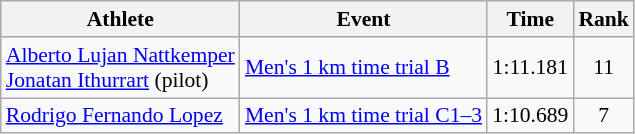<table class=wikitable style="font-size:90%">
<tr>
<th>Athlete</th>
<th>Event</th>
<th>Time</th>
<th>Rank</th>
</tr>
<tr>
<td><a href='#'>Alberto Lujan Nattkemper</a><br><a href='#'>Jonatan Ithurrart</a> (pilot)</td>
<td><a href='#'>Men's 1 km time trial B</a></td>
<td align="center">1:11.181</td>
<td align="center">11</td>
</tr>
<tr>
<td><a href='#'>Rodrigo Fernando Lopez</a></td>
<td><a href='#'>Men's 1 km time trial C1–3</a></td>
<td align="center">1:10.689</td>
<td align="center">7</td>
</tr>
</table>
